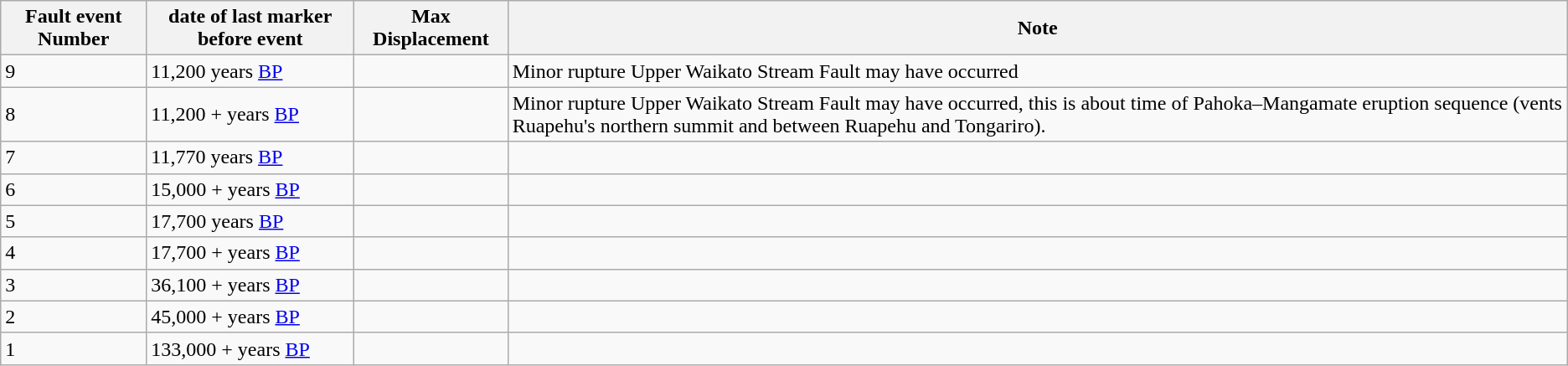<table class="wikitable sortable">
<tr>
<th>Fault event Number</th>
<th>date of last marker before event</th>
<th>Max Displacement</th>
<th>Note</th>
</tr>
<tr>
<td>9</td>
<td>11,200 years <a href='#'>BP</a></td>
<td></td>
<td>Minor rupture Upper Waikato Stream Fault may have occurred</td>
</tr>
<tr>
<td>8</td>
<td>11,200 + years <a href='#'>BP</a></td>
<td></td>
<td>Minor rupture Upper Waikato Stream Fault may have occurred, this is about time of Pahoka–Mangamate eruption sequence (vents Ruapehu's northern summit and between Ruapehu and Tongariro).</td>
</tr>
<tr>
<td>7</td>
<td>11,770 years <a href='#'>BP</a></td>
<td></td>
<td></td>
</tr>
<tr>
<td>6</td>
<td>15,000 + years <a href='#'>BP</a></td>
<td></td>
<td></td>
</tr>
<tr>
<td>5</td>
<td>17,700 years <a href='#'>BP</a></td>
<td></td>
<td></td>
</tr>
<tr>
<td>4</td>
<td>17,700 + years <a href='#'>BP</a></td>
<td></td>
<td></td>
</tr>
<tr>
<td>3</td>
<td>36,100 + years <a href='#'>BP</a></td>
<td></td>
<td></td>
</tr>
<tr>
<td>2</td>
<td>45,000 + years <a href='#'>BP</a></td>
<td></td>
<td></td>
</tr>
<tr>
<td>1</td>
<td>133,000 + years <a href='#'>BP</a></td>
<td></td>
<td></td>
</tr>
</table>
